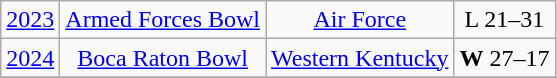<table class="wikitable">
<tr style="text-align:center">
<td><a href='#'>2023</a></td>
<td><a href='#'>Armed Forces Bowl</a></td>
<td><a href='#'>Air Force</a></td>
<td>L 21–31</td>
</tr>
<tr style="text-align:center">
<td><a href='#'>2024</a></td>
<td><a href='#'>Boca Raton Bowl</a></td>
<td><a href='#'>Western Kentucky</a></td>
<td><strong>W</strong> 27–17</td>
</tr>
<tr style="text-align:center">
</tr>
</table>
